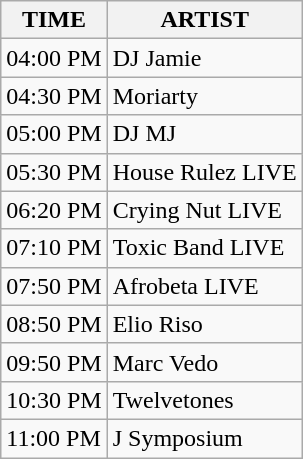<table class="wikitable">
<tr>
<th>TIME</th>
<th>ARTIST</th>
</tr>
<tr>
<td>04:00 PM</td>
<td>DJ Jamie</td>
</tr>
<tr>
<td>04:30 PM</td>
<td>Moriarty</td>
</tr>
<tr>
<td>05:00 PM</td>
<td>DJ MJ</td>
</tr>
<tr>
<td>05:30 PM</td>
<td>House Rulez LIVE</td>
</tr>
<tr>
<td>06:20 PM</td>
<td>Crying Nut LIVE</td>
</tr>
<tr>
<td>07:10 PM</td>
<td>Toxic Band LIVE</td>
</tr>
<tr>
<td>07:50 PM</td>
<td>Afrobeta LIVE</td>
</tr>
<tr>
<td>08:50 PM</td>
<td>Elio Riso</td>
</tr>
<tr>
<td>09:50 PM</td>
<td>Marc Vedo</td>
</tr>
<tr>
<td>10:30 PM</td>
<td>Twelvetones</td>
</tr>
<tr>
<td>11:00 PM</td>
<td>J Symposium</td>
</tr>
</table>
